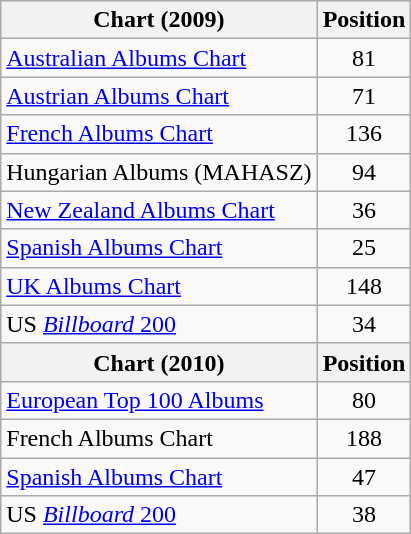<table class="wikitable sortable">
<tr>
<th>Chart (2009)</th>
<th>Position</th>
</tr>
<tr>
<td><a href='#'>Australian Albums Chart</a></td>
<td style="text-align:center;">81</td>
</tr>
<tr>
<td><a href='#'>Austrian Albums Chart</a></td>
<td style="text-align:center;">71</td>
</tr>
<tr>
<td><a href='#'>French Albums Chart</a></td>
<td style="text-align:center;">136</td>
</tr>
<tr>
<td>Hungarian Albums (MAHASZ)</td>
<td style="text-align:center;">94</td>
</tr>
<tr>
<td><a href='#'>New Zealand Albums Chart</a></td>
<td style="text-align:center;">36</td>
</tr>
<tr>
<td><a href='#'>Spanish Albums Chart</a></td>
<td style="text-align:center;">25</td>
</tr>
<tr>
<td><a href='#'>UK Albums Chart</a></td>
<td style="text-align:center;">148</td>
</tr>
<tr>
<td>US <a href='#'><em>Billboard</em> 200</a></td>
<td style="text-align:center;">34</td>
</tr>
<tr>
<th scope="col">Chart (2010)</th>
<th scope="col">Position</th>
</tr>
<tr>
<td><a href='#'>European Top 100 Albums</a></td>
<td style="text-align:center;">80</td>
</tr>
<tr>
<td>French Albums Chart</td>
<td style="text-align:center;">188</td>
</tr>
<tr>
<td><a href='#'>Spanish Albums Chart</a></td>
<td style="text-align:center;">47</td>
</tr>
<tr>
<td>US <a href='#'><em>Billboard</em> 200</a></td>
<td style="text-align:center;">38</td>
</tr>
</table>
